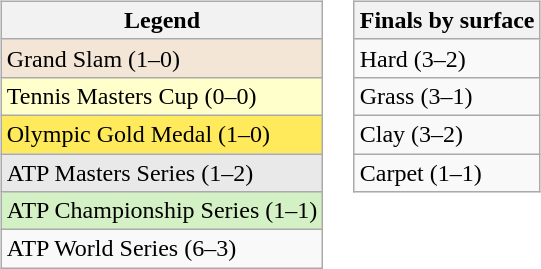<table>
<tr valign=top>
<td><br><table class=wikitable>
<tr>
<th>Legend</th>
</tr>
<tr bgcolor=f3e6d7>
<td>Grand Slam (1–0)</td>
</tr>
<tr bgcolor=ffffcc>
<td>Tennis Masters Cup (0–0)</td>
</tr>
<tr bgcolor=#ffea5c>
<td>Olympic Gold Medal (1–0)</td>
</tr>
<tr bgcolor=e9e9e9>
<td>ATP Masters Series (1–2)</td>
</tr>
<tr bgcolor=d4f1c5>
<td>ATP Championship Series (1–1)</td>
</tr>
<tr bgcolor=>
<td>ATP World Series (6–3)</td>
</tr>
</table>
</td>
<td><br><table class=wikitable>
<tr>
<th>Finals by surface</th>
</tr>
<tr>
<td>Hard (3–2)</td>
</tr>
<tr>
<td>Grass (3–1)</td>
</tr>
<tr>
<td>Clay (3–2)</td>
</tr>
<tr>
<td>Carpet (1–1)</td>
</tr>
</table>
</td>
</tr>
</table>
